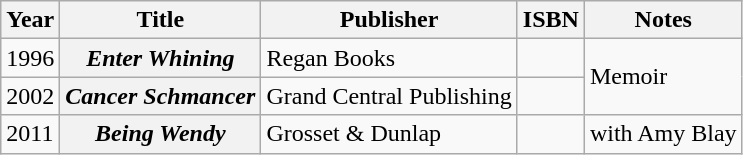<table class="wikitable sortable plainrowheaders">
<tr>
<th scope="col">Year</th>
<th scope="col">Title</th>
<th scope="col">Publisher</th>
<th scope="col">ISBN</th>
<th scope="col" class="unsortable">Notes</th>
</tr>
<tr>
<td>1996</td>
<th scope="row"><em>Enter Whining</em></th>
<td>Regan Books</td>
<td></td>
<td rowspan=2>Memoir</td>
</tr>
<tr>
<td>2002</td>
<th scope="row"><em>Cancer Schmancer</em></th>
<td>Grand Central Publishing</td>
<td></td>
</tr>
<tr>
<td>2011</td>
<th scope="row"><em>Being Wendy</em></th>
<td>Grosset & Dunlap</td>
<td></td>
<td>with Amy Blay</td>
</tr>
</table>
